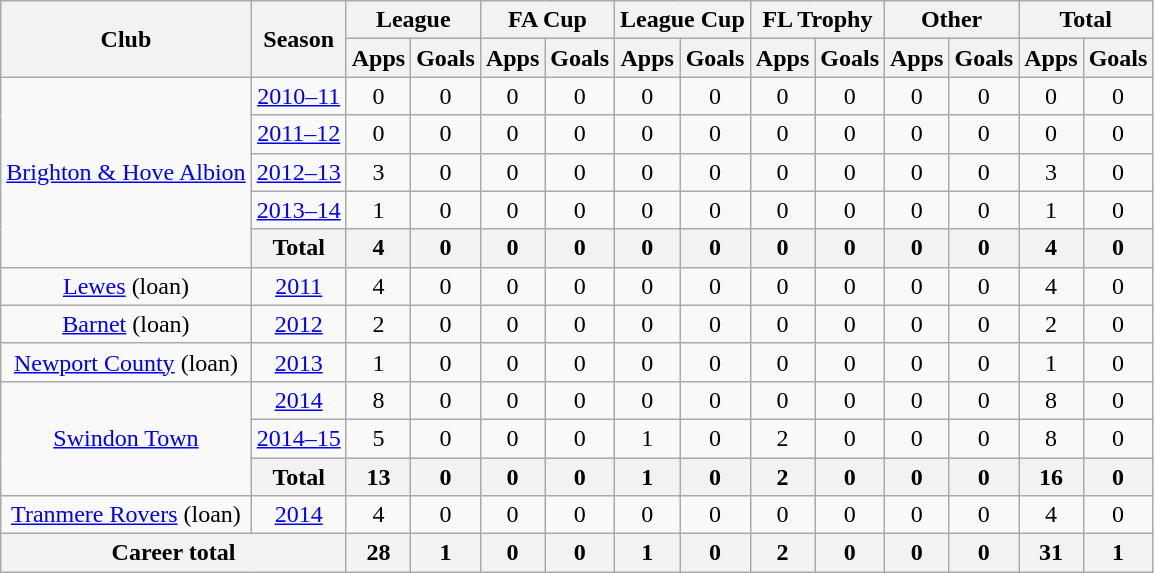<table class="wikitable" style="text-align: center">
<tr>
<th rowspan=2>Club</th>
<th rowspan=2>Season</th>
<th colspan=2>League</th>
<th colspan=2>FA Cup</th>
<th colspan=2>League Cup</th>
<th colspan=2>FL Trophy</th>
<th colspan=2>Other</th>
<th colspan=2>Total</th>
</tr>
<tr>
<th>Apps</th>
<th>Goals</th>
<th>Apps</th>
<th>Goals</th>
<th>Apps</th>
<th>Goals</th>
<th>Apps</th>
<th>Goals</th>
<th>Apps</th>
<th>Goals</th>
<th>Apps</th>
<th>Goals</th>
</tr>
<tr>
<td rowspan="5"><a href='#'>Brighton & Hove Albion</a></td>
<td><a href='#'>2010–11</a></td>
<td>0</td>
<td>0</td>
<td>0</td>
<td>0</td>
<td>0</td>
<td>0</td>
<td>0</td>
<td>0</td>
<td>0</td>
<td>0</td>
<td>0</td>
<td>0</td>
</tr>
<tr>
<td><a href='#'>2011–12</a></td>
<td>0</td>
<td>0</td>
<td>0</td>
<td>0</td>
<td>0</td>
<td>0</td>
<td>0</td>
<td>0</td>
<td>0</td>
<td>0</td>
<td>0</td>
<td>0</td>
</tr>
<tr>
<td><a href='#'>2012–13</a></td>
<td>3</td>
<td>0</td>
<td>0</td>
<td>0</td>
<td>0</td>
<td>0</td>
<td>0</td>
<td>0</td>
<td>0</td>
<td>0</td>
<td>3</td>
<td>0</td>
</tr>
<tr>
<td><a href='#'>2013–14</a></td>
<td>1</td>
<td>0</td>
<td>0</td>
<td>0</td>
<td>0</td>
<td>0</td>
<td>0</td>
<td>0</td>
<td>0</td>
<td>0</td>
<td>1</td>
<td>0</td>
</tr>
<tr>
<th>Total</th>
<th>4</th>
<th>0</th>
<th>0</th>
<th>0</th>
<th>0</th>
<th>0</th>
<th>0</th>
<th>0</th>
<th>0</th>
<th>0</th>
<th>4</th>
<th>0</th>
</tr>
<tr>
<td style="vertical-align:center;"><a href='#'>Lewes</a> (loan)</td>
<td><a href='#'>2011</a></td>
<td>4</td>
<td>0</td>
<td>0</td>
<td>0</td>
<td>0</td>
<td>0</td>
<td>0</td>
<td>0</td>
<td>0</td>
<td>0</td>
<td>4</td>
<td>0</td>
</tr>
<tr>
<td style="vertical-align:center;"><a href='#'>Barnet</a> (loan)</td>
<td><a href='#'>2012</a></td>
<td>2</td>
<td>0</td>
<td>0</td>
<td>0</td>
<td>0</td>
<td>0</td>
<td>0</td>
<td>0</td>
<td>0</td>
<td>0</td>
<td>2</td>
<td>0</td>
</tr>
<tr>
<td style="vertical-align:center;"><a href='#'>Newport County</a> (loan)</td>
<td><a href='#'>2013</a></td>
<td>1</td>
<td>0</td>
<td>0</td>
<td>0</td>
<td>0</td>
<td>0</td>
<td>0</td>
<td>0</td>
<td>0</td>
<td>0</td>
<td>1</td>
<td>0</td>
</tr>
<tr>
<td rowspan="3"><a href='#'>Swindon Town</a></td>
<td><a href='#'>2014</a></td>
<td>8</td>
<td>0</td>
<td>0</td>
<td>0</td>
<td>0</td>
<td>0</td>
<td>0</td>
<td>0</td>
<td>0</td>
<td>0</td>
<td>8</td>
<td>0</td>
</tr>
<tr>
<td><a href='#'>2014–15</a></td>
<td>5</td>
<td>0</td>
<td>0</td>
<td>0</td>
<td>1</td>
<td>0</td>
<td>2</td>
<td>0</td>
<td>0</td>
<td>0</td>
<td>8</td>
<td>0</td>
</tr>
<tr>
<th>Total</th>
<th>13</th>
<th>0</th>
<th>0</th>
<th>0</th>
<th>1</th>
<th>0</th>
<th>2</th>
<th>0</th>
<th>0</th>
<th>0</th>
<th>16</th>
<th>0</th>
</tr>
<tr>
<td style="vertical-align:center;"><a href='#'>Tranmere Rovers</a> (loan)</td>
<td><a href='#'>2014</a></td>
<td>4</td>
<td>0</td>
<td>0</td>
<td>0</td>
<td>0</td>
<td>0</td>
<td>0</td>
<td>0</td>
<td>0</td>
<td>0</td>
<td>4</td>
<td>0</td>
</tr>
<tr>
<th colspan="2">Career total</th>
<th>28</th>
<th>1</th>
<th>0</th>
<th>0</th>
<th>1</th>
<th>0</th>
<th>2</th>
<th>0</th>
<th>0</th>
<th>0</th>
<th>31</th>
<th>1</th>
</tr>
</table>
